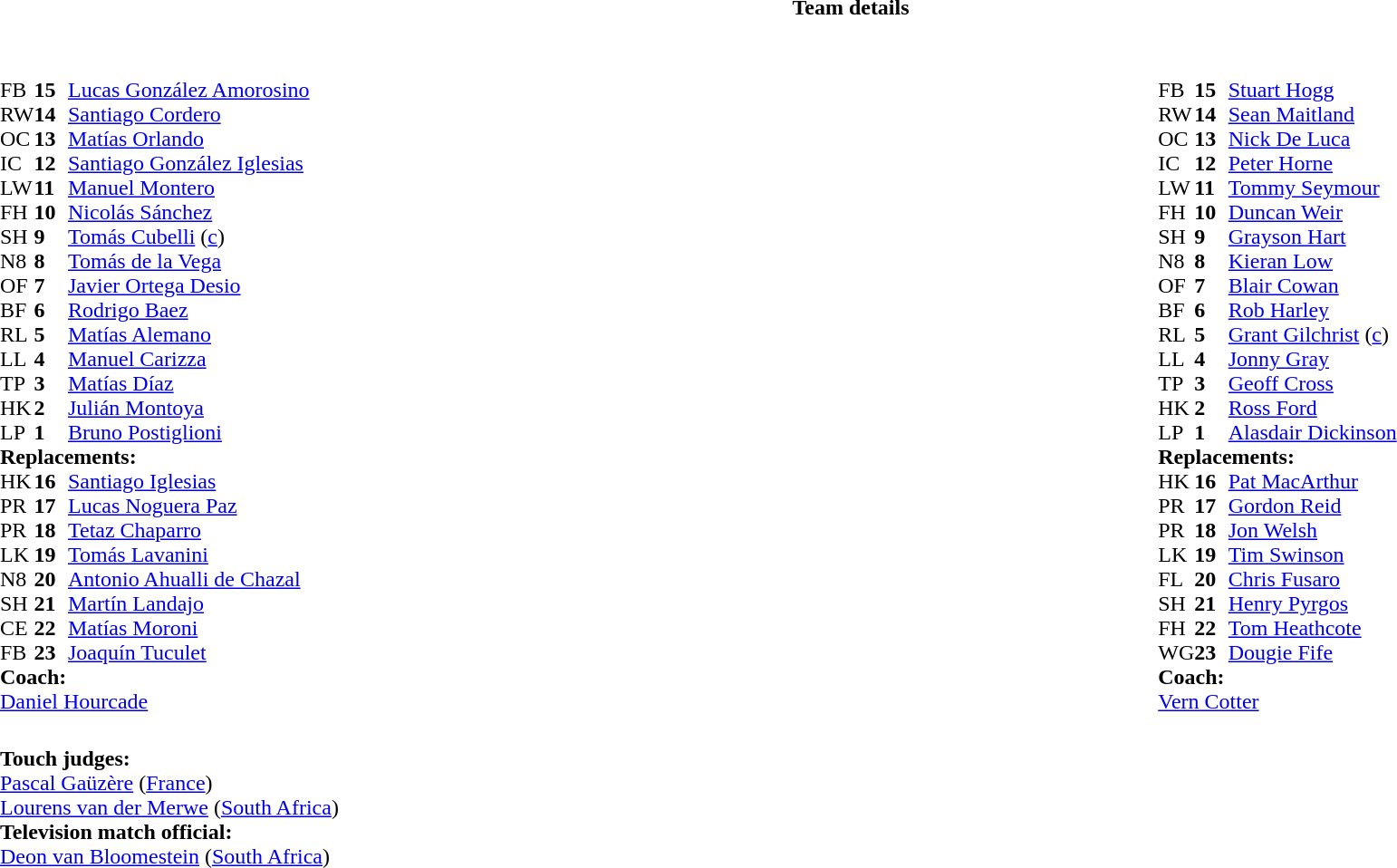<table border="0" width="100%" class="collapsible collapsed">
<tr>
<th>Team details</th>
</tr>
<tr>
<td><br><table style="width:100%;">
<tr>
<td style="vertical-align:top; width:50%"><br><table cellspacing="0" cellpadding="0">
<tr>
<th width="25"></th>
<th width="25"></th>
</tr>
<tr>
<td>FB</td>
<td><strong>15</strong></td>
<td><a href='#'>Lucas González Amorosino</a></td>
</tr>
<tr>
<td>RW</td>
<td><strong>14</strong></td>
<td><a href='#'>Santiago Cordero</a></td>
<td></td>
<td></td>
</tr>
<tr>
<td>OC</td>
<td><strong>13</strong></td>
<td><a href='#'>Matías Orlando</a></td>
<td></td>
<td></td>
</tr>
<tr>
<td>IC</td>
<td><strong>12</strong></td>
<td><a href='#'>Santiago González Iglesias</a></td>
</tr>
<tr>
<td>LW</td>
<td><strong>11</strong></td>
<td><a href='#'>Manuel Montero</a></td>
</tr>
<tr>
<td>FH</td>
<td><strong>10</strong></td>
<td><a href='#'>Nicolás Sánchez</a></td>
<td></td>
<td></td>
<td></td>
<td></td>
</tr>
<tr>
<td>SH</td>
<td><strong>9</strong></td>
<td><a href='#'>Tomás Cubelli</a> (<a href='#'>c</a>)</td>
<td></td>
<td></td>
<td></td>
<td></td>
</tr>
<tr>
<td>N8</td>
<td><strong>8</strong></td>
<td><a href='#'>Tomás de la Vega</a></td>
</tr>
<tr>
<td>OF</td>
<td><strong>7</strong></td>
<td><a href='#'>Javier Ortega Desio</a></td>
<td></td>
<td></td>
</tr>
<tr>
<td>BF</td>
<td><strong>6</strong></td>
<td><a href='#'>Rodrigo Baez</a></td>
</tr>
<tr>
<td>RL</td>
<td><strong>5</strong></td>
<td><a href='#'>Matías Alemano</a></td>
<td></td>
<td></td>
</tr>
<tr>
<td>LL</td>
<td><strong>4</strong></td>
<td><a href='#'>Manuel Carizza</a></td>
</tr>
<tr>
<td>TP</td>
<td><strong>3</strong></td>
<td><a href='#'>Matías Díaz</a></td>
<td></td>
<td></td>
</tr>
<tr>
<td>HK</td>
<td><strong>2</strong></td>
<td><a href='#'>Julián Montoya</a></td>
<td></td>
<td></td>
</tr>
<tr>
<td>LP</td>
<td><strong>1</strong></td>
<td><a href='#'>Bruno Postiglioni</a></td>
<td></td>
<td></td>
</tr>
<tr>
<td colspan=3><strong>Replacements:</strong></td>
</tr>
<tr>
<td>HK</td>
<td><strong>16</strong></td>
<td><a href='#'>Santiago Iglesias</a></td>
<td></td>
<td></td>
</tr>
<tr>
<td>PR</td>
<td><strong>17</strong></td>
<td><a href='#'>Lucas Noguera Paz</a></td>
<td></td>
<td></td>
</tr>
<tr>
<td>PR</td>
<td><strong>18</strong></td>
<td><a href='#'>Tetaz Chaparro</a></td>
<td></td>
<td></td>
</tr>
<tr>
<td>LK</td>
<td><strong>19</strong></td>
<td><a href='#'>Tomás Lavanini</a></td>
<td></td>
<td></td>
</tr>
<tr>
<td>N8</td>
<td><strong>20</strong></td>
<td><a href='#'>Antonio Ahualli de Chazal</a></td>
<td></td>
<td></td>
</tr>
<tr>
<td>SH</td>
<td><strong>21</strong></td>
<td><a href='#'>Martín Landajo</a></td>
<td></td>
<td></td>
</tr>
<tr>
<td>CE</td>
<td><strong>22</strong></td>
<td><a href='#'>Matías Moroni</a></td>
<td></td>
<td></td>
</tr>
<tr>
<td>FB</td>
<td><strong>23</strong></td>
<td><a href='#'>Joaquín Tuculet</a></td>
<td></td>
<td></td>
</tr>
<tr>
<td colspan=3><strong>Coach:</strong></td>
</tr>
<tr>
<td colspan="4"> <a href='#'>Daniel Hourcade</a></td>
</tr>
</table>
</td>
<td style="vertical-align:top; width:50%"><br><table cellspacing="0" cellpadding="0" style="margin:auto">
<tr>
<th width="25"></th>
<th width="25"></th>
</tr>
<tr>
<td>FB</td>
<td><strong>15</strong></td>
<td><a href='#'>Stuart Hogg</a></td>
</tr>
<tr>
<td>RW</td>
<td><strong>14</strong></td>
<td><a href='#'>Sean Maitland</a></td>
</tr>
<tr>
<td>OC</td>
<td><strong>13</strong></td>
<td><a href='#'>Nick De Luca</a></td>
</tr>
<tr>
<td>IC</td>
<td><strong>12</strong></td>
<td><a href='#'>Peter Horne</a></td>
<td></td>
<td></td>
</tr>
<tr>
<td>LW</td>
<td><strong>11</strong></td>
<td><a href='#'>Tommy Seymour</a></td>
</tr>
<tr>
<td>FH</td>
<td><strong>10</strong></td>
<td><a href='#'>Duncan Weir</a></td>
</tr>
<tr>
<td>SH</td>
<td><strong>9</strong></td>
<td><a href='#'>Grayson Hart</a></td>
<td></td>
<td></td>
</tr>
<tr>
<td>N8</td>
<td><strong>8</strong></td>
<td><a href='#'>Kieran Low</a></td>
</tr>
<tr>
<td>OF</td>
<td><strong>7</strong></td>
<td><a href='#'>Blair Cowan</a></td>
<td></td>
<td></td>
</tr>
<tr>
<td>BF</td>
<td><strong>6</strong></td>
<td><a href='#'>Rob Harley</a></td>
</tr>
<tr>
<td>RL</td>
<td><strong>5</strong></td>
<td><a href='#'>Grant Gilchrist</a> (<a href='#'>c</a>)</td>
</tr>
<tr>
<td>LL</td>
<td><strong>4</strong></td>
<td><a href='#'>Jonny Gray</a></td>
<td></td>
<td></td>
</tr>
<tr>
<td>TP</td>
<td><strong>3</strong></td>
<td><a href='#'>Geoff Cross</a></td>
<td></td>
<td></td>
</tr>
<tr>
<td>HK</td>
<td><strong>2</strong></td>
<td><a href='#'>Ross Ford</a></td>
<td></td>
<td></td>
</tr>
<tr>
<td>LP</td>
<td><strong>1</strong></td>
<td><a href='#'>Alasdair Dickinson</a></td>
<td></td>
<td></td>
</tr>
<tr>
<td colspan=3><strong>Replacements:</strong></td>
</tr>
<tr>
<td>HK</td>
<td><strong>16</strong></td>
<td><a href='#'>Pat MacArthur</a></td>
<td></td>
<td></td>
</tr>
<tr>
<td>PR</td>
<td><strong>17</strong></td>
<td><a href='#'>Gordon Reid</a></td>
<td></td>
<td></td>
</tr>
<tr>
<td>PR</td>
<td><strong>18</strong></td>
<td><a href='#'>Jon Welsh</a></td>
<td></td>
<td></td>
</tr>
<tr>
<td>LK</td>
<td><strong>19</strong></td>
<td><a href='#'>Tim Swinson</a></td>
<td></td>
<td></td>
</tr>
<tr>
<td>FL</td>
<td><strong>20</strong></td>
<td><a href='#'>Chris Fusaro</a></td>
<td></td>
<td></td>
</tr>
<tr>
<td>SH</td>
<td><strong>21</strong></td>
<td><a href='#'>Henry Pyrgos</a></td>
<td></td>
<td></td>
</tr>
<tr>
<td>FH</td>
<td><strong>22</strong></td>
<td><a href='#'>Tom Heathcote</a></td>
</tr>
<tr>
<td>WG</td>
<td><strong>23</strong></td>
<td><a href='#'>Dougie Fife</a></td>
<td></td>
<td></td>
</tr>
<tr>
<td colspan=3><strong>Coach:</strong></td>
</tr>
<tr>
<td colspan="4"> <a href='#'>Vern Cotter</a></td>
</tr>
</table>
</td>
</tr>
</table>
<table style="width:100%">
<tr>
<td><br>
<strong>Touch judges:</strong>
<br><a href='#'>Pascal Gaüzère</a> (<a href='#'>France</a>)
<br><a href='#'>Lourens van der Merwe</a> (<a href='#'>South Africa</a>)
<br><strong>Television match official:</strong>
<br><a href='#'>Deon van Bloomestein</a> (<a href='#'>South Africa</a>)</td>
</tr>
</table>
</td>
</tr>
</table>
